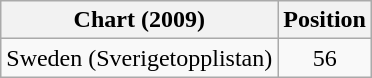<table class="wikitable">
<tr>
<th>Chart (2009)</th>
<th>Position</th>
</tr>
<tr>
<td>Sweden (Sverigetopplistan)</td>
<td align="center">56</td>
</tr>
</table>
